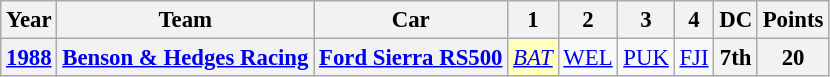<table class="wikitable" style="text-align:center; font-size:95%">
<tr>
<th>Year</th>
<th>Team</th>
<th>Car</th>
<th>1</th>
<th>2</th>
<th>3</th>
<th>4</th>
<th>DC</th>
<th>Points</th>
</tr>
<tr>
<th><a href='#'>1988</a></th>
<th><a href='#'>Benson & Hedges Racing</a></th>
<th><a href='#'>Ford Sierra RS500</a></th>
<td style="background:#ffffbf;"><em><a href='#'>BAT</a></em><br></td>
<td><a href='#'>WEL</a></td>
<td><a href='#'>PUK</a></td>
<td><a href='#'>FJI</a></td>
<th>7th</th>
<th>20</th>
</tr>
</table>
